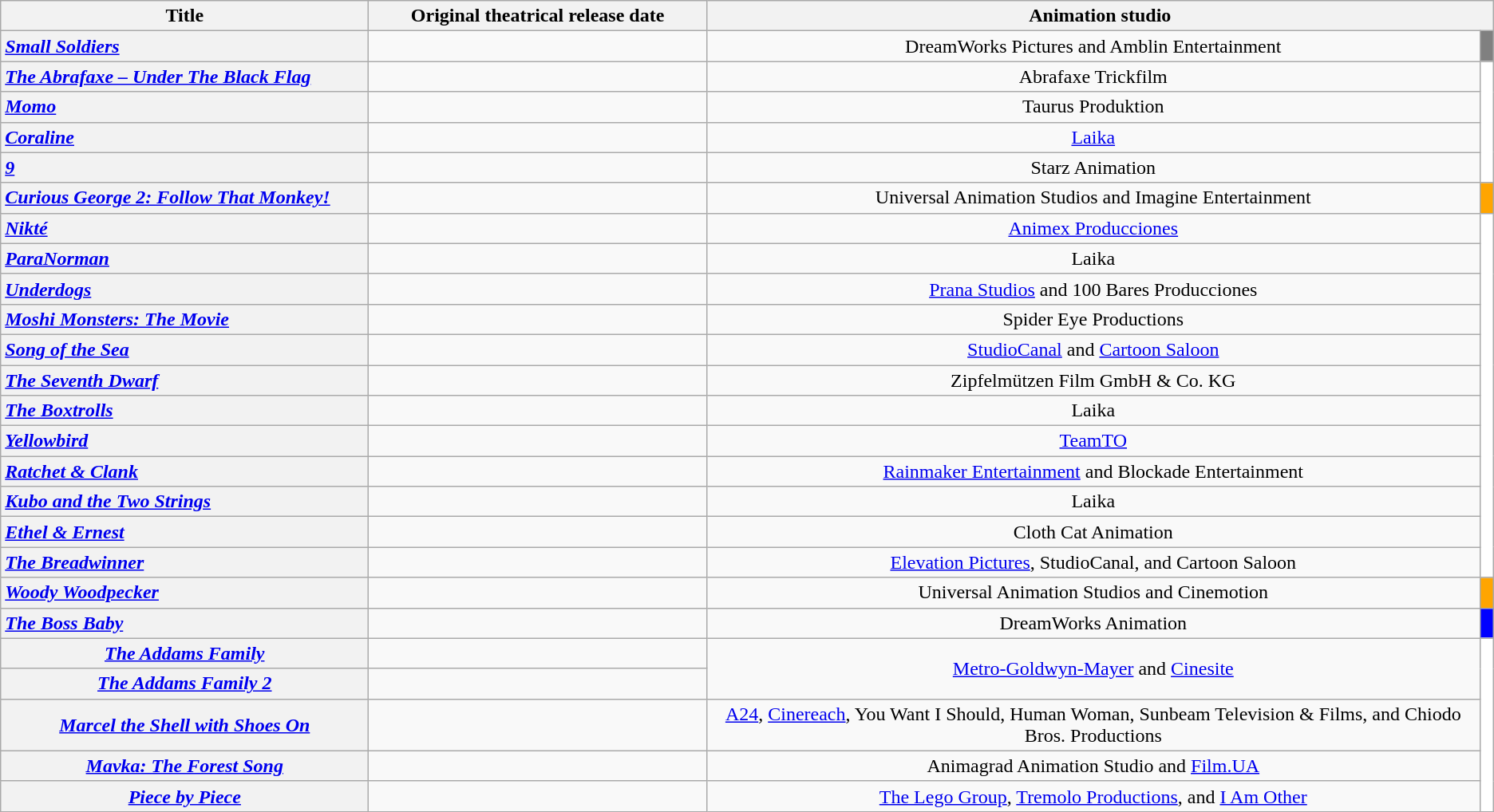<table class="wikitable sortable plainrowheaders">
<tr style="color:black">
<th scope="col" style="width:300px;">Title</th>
<th scope="col" style="width:275px;">Original theatrical release date </th>
<th colspan="2" scope="col" style="padding:0 8px; width:225px;">Animation studio</th>
</tr>
<tr>
<th scope="row" style="text-align:left;"><em><a href='#'>Small Soldiers</a></em></th>
<td> </td>
<td align="center">DreamWorks Pictures and Amblin Entertainment</td>
<td style="background:grey; "> </td>
</tr>
<tr>
<th scope="row" style="text-align:left;"><em><a href='#'>The Abrafaxe – Under The Black Flag</a></em></th>
<td> </td>
<td align="center">Abrafaxe Trickfilm</td>
<td rowspan="4" style="background:white; "> </td>
</tr>
<tr>
<th scope="row" style="text-align:left;"><em><a href='#'>Momo</a></em></th>
<td> </td>
<td align="center">Taurus Produktion</td>
</tr>
<tr>
<th scope="row" style="text-align:left;"><em><a href='#'>Coraline</a></em></th>
<td> </td>
<td style="text-align:center;"><a href='#'>Laika</a></td>
</tr>
<tr>
<th scope="row" style="text-align:left;"><em><a href='#'>9</a></em></th>
<td> </td>
<td align="center">Starz Animation</td>
</tr>
<tr>
<th scope="row" style="text-align:left;"><em><a href='#'>Curious George 2: Follow That Monkey!</a></em></th>
<td> </td>
<td style="text-align:center;">Universal Animation Studios and Imagine Entertainment</td>
<td style="background:orange; "> </td>
</tr>
<tr>
<th scope="row" style="text-align:left;"><em><a href='#'>Nikté</a></em></th>
<td>  </td>
<td align="center"><a href='#'>Animex Producciones</a></td>
<td rowspan="12" style="background:white; "> </td>
</tr>
<tr>
<th scope="row" style="text-align:left;"><em><a href='#'>ParaNorman</a></em></th>
<td> </td>
<td align="center">Laika</td>
</tr>
<tr>
<th scope="row" style="text-align:left;"><em><a href='#'>Underdogs</a></em></th>
<td> </td>
<td align="center"><a href='#'>Prana Studios</a> and 100 Bares Producciones</td>
</tr>
<tr>
<th scope="row" style="text-align:left;"><em><a href='#'>Moshi Monsters: The Movie</a></em></th>
<td></td>
<td align="center">Spider Eye Productions</td>
</tr>
<tr>
<th scope="row" style="text-align:left;"><em><a href='#'>Song of the Sea</a></em></th>
<td>  </td>
<td align="center"><a href='#'>StudioCanal</a> and <a href='#'>Cartoon Saloon</a></td>
</tr>
<tr>
<th scope="row" style="text-align:left;"><em><a href='#'>The Seventh Dwarf</a></em></th>
<td>  </td>
<td align="center">Zipfelmützen Film GmbH & Co. KG</td>
</tr>
<tr>
<th scope="row" style="text-align:left;"><em><a href='#'>The Boxtrolls</a></em></th>
<td> </td>
<td align="center">Laika</td>
</tr>
<tr>
<th scope="row" style="text-align:left;"><em><a href='#'>Yellowbird</a></em></th>
<td> </td>
<td align="center"><a href='#'>TeamTO</a></td>
</tr>
<tr>
<th scope="row" style="text-align:left;"><em><a href='#'>Ratchet & Clank</a></em></th>
<td> </td>
<td align="center"><a href='#'>Rainmaker Entertainment</a> and Blockade Entertainment</td>
</tr>
<tr>
<th scope="row" style="text-align:left;"><em><a href='#'>Kubo and the Two Strings</a></em></th>
<td> </td>
<td align="center">Laika</td>
</tr>
<tr>
<th scope="row" style="text-align:left;"><em><a href='#'>Ethel & Ernest</a></em></th>
<td> </td>
<td align="center">Cloth Cat Animation</td>
</tr>
<tr>
<th scope="row" style="text-align:left;"><em><a href='#'>The Breadwinner</a></em></th>
<td> </td>
<td align="center"><a href='#'>Elevation Pictures</a>, StudioCanal, and Cartoon Saloon</td>
</tr>
<tr>
<th scope="row" style="text-align:left;"><em><a href='#'>Woody Woodpecker</a></em></th>
<td> </td>
<td style="text-align:center;">Universal Animation Studios and Cinemotion</td>
<td style="background:orange; "> </td>
</tr>
<tr>
<th scope="row" style="text-align:left;"><em><a href='#'>The Boss Baby</a></em></th>
<td> </td>
<td style="text-align:center;">DreamWorks Animation</td>
<td style="background:blue; "> </td>
</tr>
<tr>
<th scope="row"><em><a href='#'>The Addams Family</a></em></th>
<td></td>
<td rowspan="2" style="text-align:center;"><a href='#'>Metro-Goldwyn-Mayer</a> and <a href='#'>Cinesite</a></td>
<td rowspan="5" style="background:white; "> </td>
</tr>
<tr>
<th scope="row"><em><a href='#'>The Addams Family 2</a></em></th>
<td></td>
</tr>
<tr>
<th scope="row"><em><a href='#'>Marcel the Shell with Shoes On</a></em></th>
<td> </td>
<td style="text-align:center;"><a href='#'>A24</a>, <a href='#'>Cinereach</a>, You Want I Should, Human Woman, Sunbeam Television & Films, and Chiodo Bros. Productions</td>
</tr>
<tr>
<th scope="row"><em><a href='#'>Mavka: The Forest Song</a></em></th>
<td> </td>
<td style="text-align:center;">Animagrad Animation Studio and <a href='#'>Film.UA</a></td>
</tr>
<tr>
<th scope="row"><em><a href='#'>Piece by Piece</a></em></th>
<td></td>
<td style="text-align:center;"><a href='#'>The Lego Group</a>, <a href='#'>Tremolo Productions</a>, and <a href='#'>I Am Other</a></td>
</tr>
</table>
